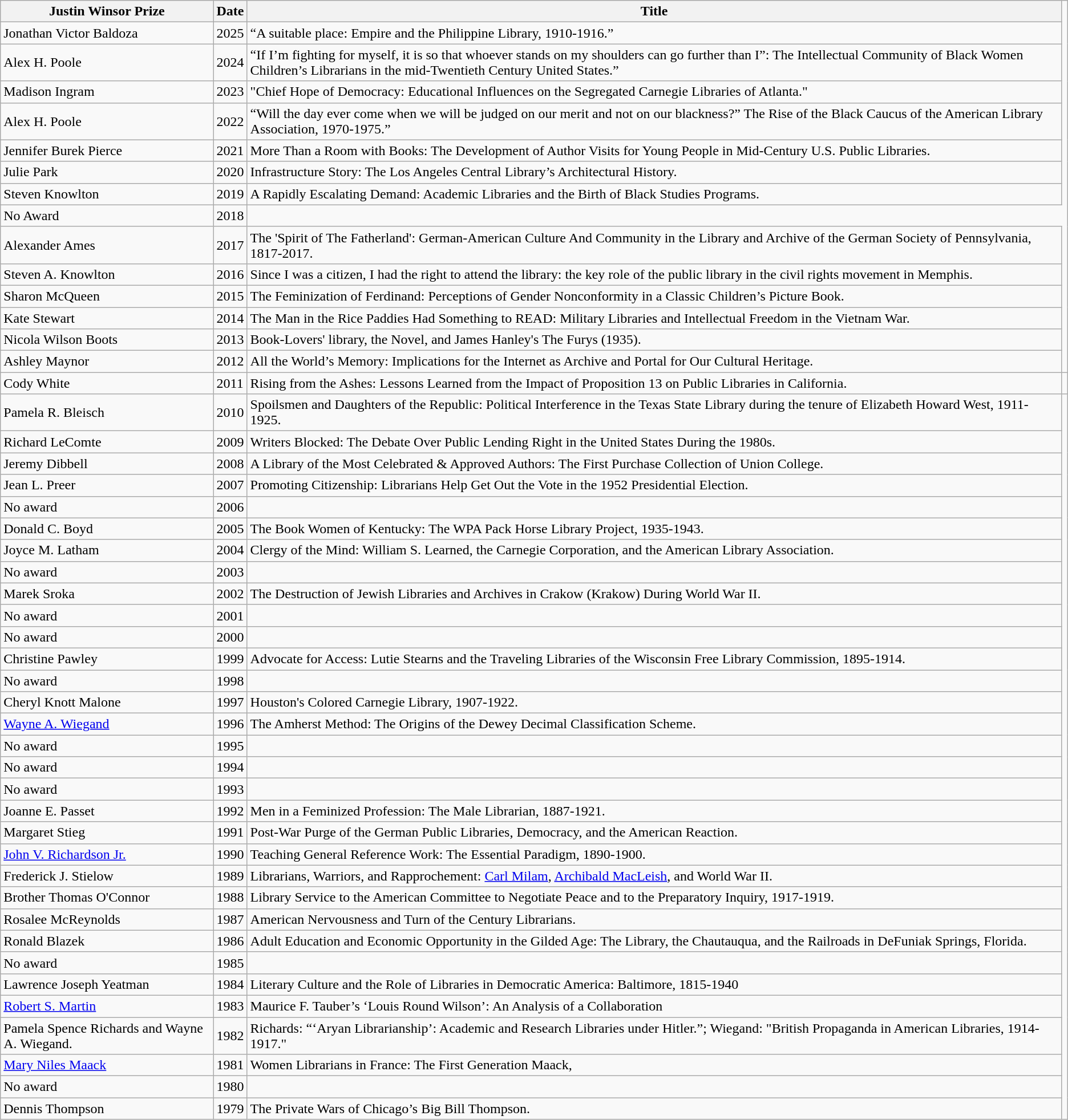<table class="wikitable sortable">
<tr>
<th>Justin Winsor Prize</th>
<th>Date</th>
<th>Title</th>
</tr>
<tr>
<td>Jonathan Victor Baldoza</td>
<td>2025</td>
<td>“A suitable place: Empire and the Philippine Library, 1910-1916.”</td>
</tr>
<tr>
<td>Alex H. Poole</td>
<td>2024</td>
<td>“If I’m fighting for myself, it is so that whoever stands on my shoulders can go further than I”: The Intellectual Community of Black Women Children’s Librarians in the mid-Twentieth Century United States.”</td>
</tr>
<tr>
<td>Madison Ingram</td>
<td>2023</td>
<td>"Chief Hope of Democracy: Educational Influences on the Segregated Carnegie Libraries of Atlanta."</td>
</tr>
<tr>
<td>Alex H. Poole</td>
<td>2022</td>
<td>“Will the day ever come when we will be judged on our merit and not on our blackness?” The Rise of the Black Caucus of the American Library Association, 1970-1975.” </td>
</tr>
<tr>
<td>Jennifer Burek Pierce</td>
<td>2021</td>
<td>More Than a Room with Books: The Development of Author Visits for Young People in Mid-Century U.S. Public Libraries.</td>
</tr>
<tr>
<td>Julie Park</td>
<td>2020</td>
<td>Infrastructure Story: The Los Angeles Central Library’s Architectural History.</td>
</tr>
<tr>
<td>Steven Knowlton</td>
<td>2019</td>
<td>A Rapidly Escalating Demand: Academic Libraries and the Birth of Black Studies Programs.</td>
</tr>
<tr>
<td>No Award</td>
<td>2018</td>
</tr>
<tr>
<td>Alexander Ames</td>
<td>2017</td>
<td>The 'Spirit of The Fatherland': German-American Culture And Community in the Library and Archive of the German Society of Pennsylvania, 1817-2017.</td>
</tr>
<tr>
<td>Steven A. Knowlton</td>
<td>2016</td>
<td>Since I was a citizen, I had the right to attend the library: the key role of the public library in the civil rights movement in Memphis.</td>
</tr>
<tr>
<td>Sharon McQueen</td>
<td>2015</td>
<td>The Feminization of Ferdinand: Perceptions of Gender Nonconformity in a Classic Children’s Picture Book.</td>
</tr>
<tr>
<td>Kate Stewart</td>
<td>2014</td>
<td>The Man in the Rice Paddies Had Something to READ: Military Libraries and Intellectual Freedom in the Vietnam War.</td>
</tr>
<tr>
<td>Nicola Wilson Boots</td>
<td>2013</td>
<td>Book-Lovers' library, the Novel, and James Hanley's The Furys (1935).</td>
</tr>
<tr>
<td>Ashley Maynor</td>
<td>2012</td>
<td>All the World’s Memory: Implications for the Internet as Archive and Portal for Our Cultural Heritage.</td>
</tr>
<tr>
<td>Cody White</td>
<td>2011</td>
<td>Rising from the Ashes: Lessons Learned from the Impact of Proposition 13 on Public Libraries in California.</td>
<td></td>
</tr>
<tr>
<td>Pamela R. Bleisch</td>
<td>2010</td>
<td>Spoilsmen and Daughters of the Republic: Political Interference in the Texas State Library during the tenure of Elizabeth Howard West, 1911-1925.</td>
</tr>
<tr>
<td>Richard LeComte</td>
<td>2009</td>
<td>Writers Blocked: The Debate Over Public Lending Right in the United States During the 1980s.</td>
</tr>
<tr>
<td>Jeremy Dibbell</td>
<td>2008</td>
<td>A Library of the Most Celebrated & Approved Authors: The First Purchase Collection of Union College.</td>
</tr>
<tr>
<td>Jean L. Preer</td>
<td>2007</td>
<td>Promoting Citizenship: Librarians Help Get Out the Vote in the 1952 Presidential Election.</td>
</tr>
<tr>
<td>No award</td>
<td>2006</td>
<td></td>
</tr>
<tr>
<td>Donald C. Boyd</td>
<td>2005</td>
<td>The Book Women of Kentucky: The WPA Pack Horse Library Project, 1935-1943.</td>
</tr>
<tr>
<td>Joyce M. Latham</td>
<td>2004</td>
<td>Clergy of the Mind: William S. Learned, the Carnegie Corporation, and the American Library Association.</td>
</tr>
<tr>
<td>No award</td>
<td>2003</td>
<td></td>
</tr>
<tr>
<td>Marek Sroka</td>
<td>2002</td>
<td>The Destruction of Jewish Libraries and Archives in Crakow (Krakow) During World War II.</td>
</tr>
<tr>
<td>No award</td>
<td>2001</td>
<td></td>
</tr>
<tr>
<td>No award</td>
<td>2000</td>
<td></td>
</tr>
<tr>
<td>Christine Pawley</td>
<td>1999</td>
<td>Advocate for Access: Lutie Stearns and the Traveling Libraries of the Wisconsin Free Library Commission, 1895-1914.</td>
</tr>
<tr>
<td>No award</td>
<td>1998</td>
<td></td>
</tr>
<tr>
<td>Cheryl Knott Malone</td>
<td>1997</td>
<td>Houston's Colored Carnegie Library, 1907-1922.</td>
</tr>
<tr>
<td><a href='#'>Wayne A. Wiegand</a></td>
<td>1996</td>
<td>The Amherst Method: The Origins of the Dewey Decimal Classification Scheme.</td>
</tr>
<tr>
<td>No award</td>
<td>1995</td>
<td></td>
</tr>
<tr>
<td>No award</td>
<td>1994</td>
<td></td>
</tr>
<tr>
<td>No award</td>
<td>1993</td>
<td></td>
</tr>
<tr>
<td>Joanne E. Passet</td>
<td>1992</td>
<td>Men in a Feminized Profession: The Male Librarian, 1887-1921.</td>
</tr>
<tr>
<td>Margaret Stieg</td>
<td>1991</td>
<td>Post-War Purge of the German Public Libraries, Democracy, and the American Reaction.</td>
</tr>
<tr>
<td><a href='#'>John V. Richardson Jr.</a></td>
<td>1990</td>
<td>Teaching General Reference Work: The Essential Paradigm, 1890-1900.</td>
</tr>
<tr>
<td>Frederick J. Stielow</td>
<td>1989</td>
<td>Librarians, Warriors, and Rapprochement: <a href='#'>Carl Milam</a>, <a href='#'>Archibald MacLeish</a>, and World War II.</td>
</tr>
<tr>
<td>Brother Thomas O'Connor</td>
<td>1988</td>
<td>Library Service to the American Committee to Negotiate Peace and to the Preparatory Inquiry, 1917-1919.</td>
</tr>
<tr>
<td>Rosalee McReynolds</td>
<td>1987</td>
<td>American Nervousness and Turn of the Century Librarians.</td>
</tr>
<tr>
<td>Ronald Blazek</td>
<td>1986</td>
<td>Adult Education and Economic Opportunity in the Gilded Age: The Library, the Chautauqua, and the Railroads in DeFuniak Springs, Florida.</td>
</tr>
<tr>
<td>No award</td>
<td>1985</td>
<td></td>
</tr>
<tr>
<td>Lawrence Joseph Yeatman</td>
<td>1984</td>
<td>Literary Culture and the Role of Libraries in Democratic America: Baltimore, 1815-1940 </td>
</tr>
<tr>
<td><a href='#'>Robert S. Martin</a></td>
<td>1983</td>
<td>Maurice F. Tauber’s ‘Louis Round Wilson’: An Analysis of a Collaboration </td>
</tr>
<tr>
<td>Pamela Spence Richards and Wayne A. Wiegand.</td>
<td>1982</td>
<td>Richards: “‘Aryan Librarianship’: Academic and Research Libraries under Hitler.”; Wiegand: "British Propaganda in American Libraries, 1914-1917."</td>
</tr>
<tr>
<td><a href='#'>Mary Niles Maack</a></td>
<td>1981</td>
<td>Women Librarians in France: The First Generation Maack,</td>
</tr>
<tr>
<td>No award</td>
<td>1980</td>
<td></td>
</tr>
<tr>
<td>Dennis Thompson</td>
<td>1979</td>
<td>The Private Wars of Chicago’s Big Bill Thompson.</td>
</tr>
</table>
